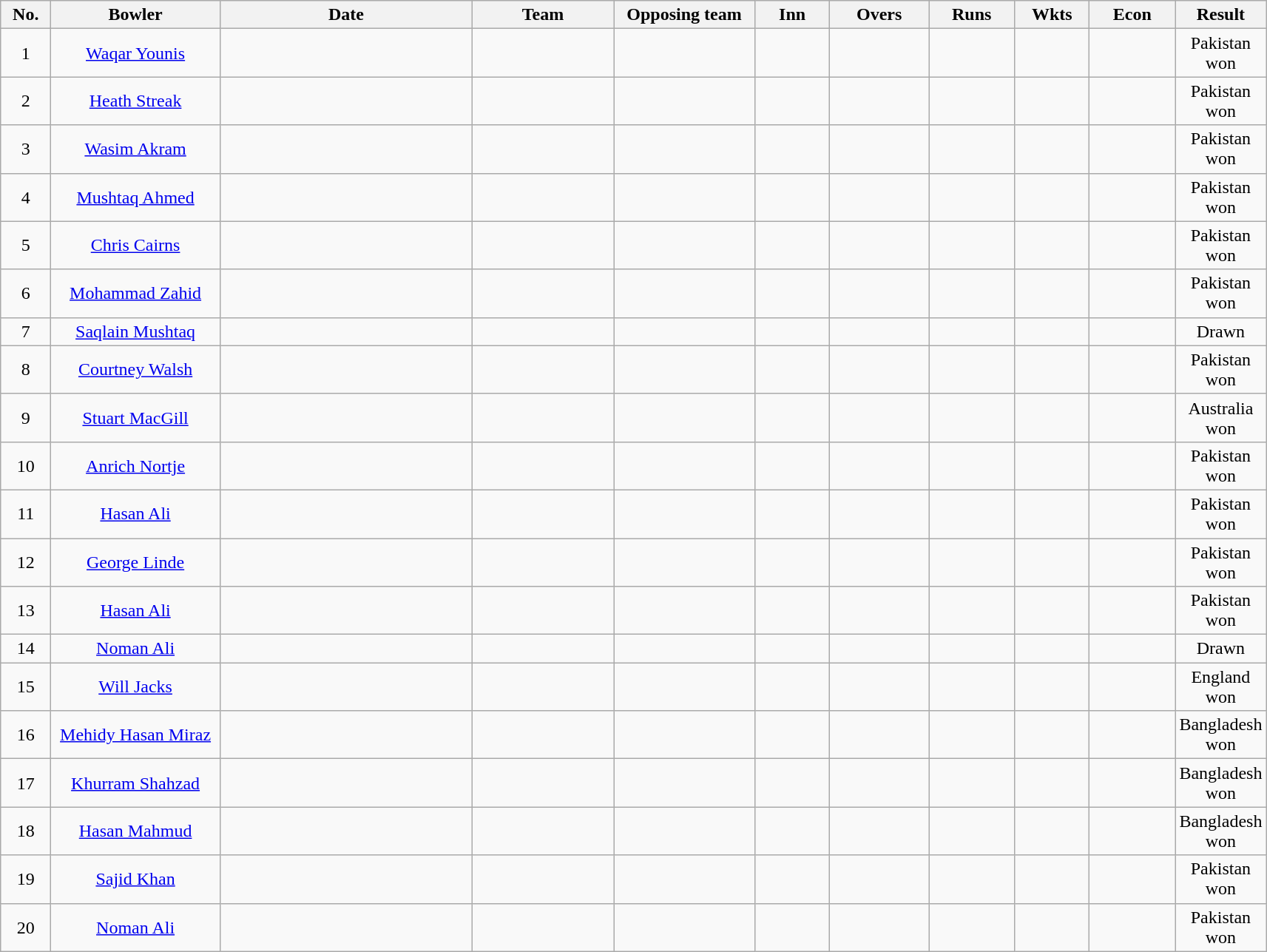<table class="wikitable sortable" style="font-size: 100%">
<tr align=center>
<th scope="col" width="38">No.</th>
<th scope="col" width="145">Bowler</th>
<th scope="col" width="220">Date</th>
<th scope="col" width="120">Team</th>
<th scope="col" width="120">Opposing team</th>
<th scope="col" width="60">Inn</th>
<th scope="col" width="82">Overs</th>
<th scope="col" width="70">Runs</th>
<th scope="col" width="60">Wkts</th>
<th scope="col" width="70">Econ</th>
<th scope="col" width="70">Result</th>
</tr>
<tr align="center">
<td scope="row">1</td>
<td><a href='#'>Waqar Younis</a></td>
<td></td>
<td></td>
<td></td>
<td></td>
<td></td>
<td></td>
<td></td>
<td></td>
<td>Pakistan won</td>
</tr>
<tr align="center">
<td scope="row">2</td>
<td><a href='#'>Heath Streak</a></td>
<td></td>
<td></td>
<td></td>
<td></td>
<td></td>
<td></td>
<td></td>
<td></td>
<td>Pakistan won</td>
</tr>
<tr align="center">
<td scope="row">3</td>
<td><a href='#'>Wasim Akram</a></td>
<td></td>
<td></td>
<td></td>
<td></td>
<td></td>
<td></td>
<td></td>
<td></td>
<td>Pakistan won</td>
</tr>
<tr align="center">
<td scope="row">4</td>
<td><a href='#'>Mushtaq Ahmed</a></td>
<td></td>
<td></td>
<td></td>
<td></td>
<td></td>
<td></td>
<td></td>
<td></td>
<td>Pakistan won</td>
</tr>
<tr align="center">
<td scope="row">5</td>
<td><a href='#'>Chris Cairns</a></td>
<td></td>
<td></td>
<td></td>
<td></td>
<td></td>
<td></td>
<td></td>
<td></td>
<td>Pakistan won</td>
</tr>
<tr align="center">
<td scope="row">6</td>
<td><a href='#'>Mohammad Zahid</a></td>
<td></td>
<td></td>
<td></td>
<td></td>
<td></td>
<td></td>
<td></td>
<td></td>
<td>Pakistan won</td>
</tr>
<tr align="center">
<td scope="row">7</td>
<td><a href='#'>Saqlain Mushtaq</a></td>
<td></td>
<td></td>
<td></td>
<td></td>
<td></td>
<td></td>
<td></td>
<td></td>
<td>Drawn</td>
</tr>
<tr align="center">
<td scope="row">8</td>
<td><a href='#'>Courtney Walsh</a></td>
<td></td>
<td></td>
<td></td>
<td></td>
<td></td>
<td></td>
<td></td>
<td></td>
<td>Pakistan won</td>
</tr>
<tr align="center">
<td scope="row">9</td>
<td><a href='#'>Stuart MacGill</a></td>
<td></td>
<td></td>
<td></td>
<td></td>
<td></td>
<td></td>
<td></td>
<td></td>
<td>Australia won</td>
</tr>
<tr align="center">
<td scope="row">10</td>
<td><a href='#'>Anrich Nortje</a></td>
<td></td>
<td></td>
<td></td>
<td></td>
<td></td>
<td></td>
<td></td>
<td></td>
<td>Pakistan won</td>
</tr>
<tr align="center">
<td scope="row">11</td>
<td><a href='#'>Hasan Ali</a></td>
<td></td>
<td></td>
<td></td>
<td></td>
<td></td>
<td></td>
<td></td>
<td></td>
<td>Pakistan won</td>
</tr>
<tr align="center">
<td scope="row">12</td>
<td><a href='#'>George Linde</a></td>
<td></td>
<td></td>
<td></td>
<td></td>
<td></td>
<td></td>
<td></td>
<td></td>
<td>Pakistan won</td>
</tr>
<tr align="center">
<td scope="row">13</td>
<td><a href='#'>Hasan Ali</a></td>
<td></td>
<td></td>
<td></td>
<td></td>
<td></td>
<td></td>
<td></td>
<td></td>
<td>Pakistan won</td>
</tr>
<tr align="center">
<td scope="row">14</td>
<td><a href='#'>Noman Ali</a></td>
<td></td>
<td></td>
<td></td>
<td></td>
<td></td>
<td></td>
<td></td>
<td></td>
<td>Drawn</td>
</tr>
<tr align="center">
<td scope="row">15</td>
<td><a href='#'>Will Jacks</a></td>
<td></td>
<td></td>
<td></td>
<td></td>
<td></td>
<td></td>
<td></td>
<td></td>
<td>England won</td>
</tr>
<tr align="center">
<td scope="row">16</td>
<td><a href='#'>Mehidy Hasan Miraz</a></td>
<td></td>
<td></td>
<td></td>
<td></td>
<td></td>
<td></td>
<td></td>
<td></td>
<td>Bangladesh won</td>
</tr>
<tr align="center">
<td scope="row">17</td>
<td><a href='#'>Khurram Shahzad</a></td>
<td></td>
<td></td>
<td></td>
<td></td>
<td></td>
<td></td>
<td></td>
<td></td>
<td>Bangladesh won</td>
</tr>
<tr align="center">
<td scope="row">18</td>
<td><a href='#'>Hasan Mahmud</a></td>
<td></td>
<td></td>
<td></td>
<td></td>
<td></td>
<td></td>
<td></td>
<td></td>
<td>Bangladesh won</td>
</tr>
<tr align="center">
<td scope="row">19</td>
<td><a href='#'>Sajid Khan</a></td>
<td></td>
<td></td>
<td></td>
<td></td>
<td></td>
<td></td>
<td></td>
<td></td>
<td>Pakistan won</td>
</tr>
<tr align="center">
<td scope="row">20</td>
<td><a href='#'>Noman Ali</a></td>
<td></td>
<td></td>
<td></td>
<td></td>
<td></td>
<td></td>
<td></td>
<td></td>
<td>Pakistan won</td>
</tr>
</table>
